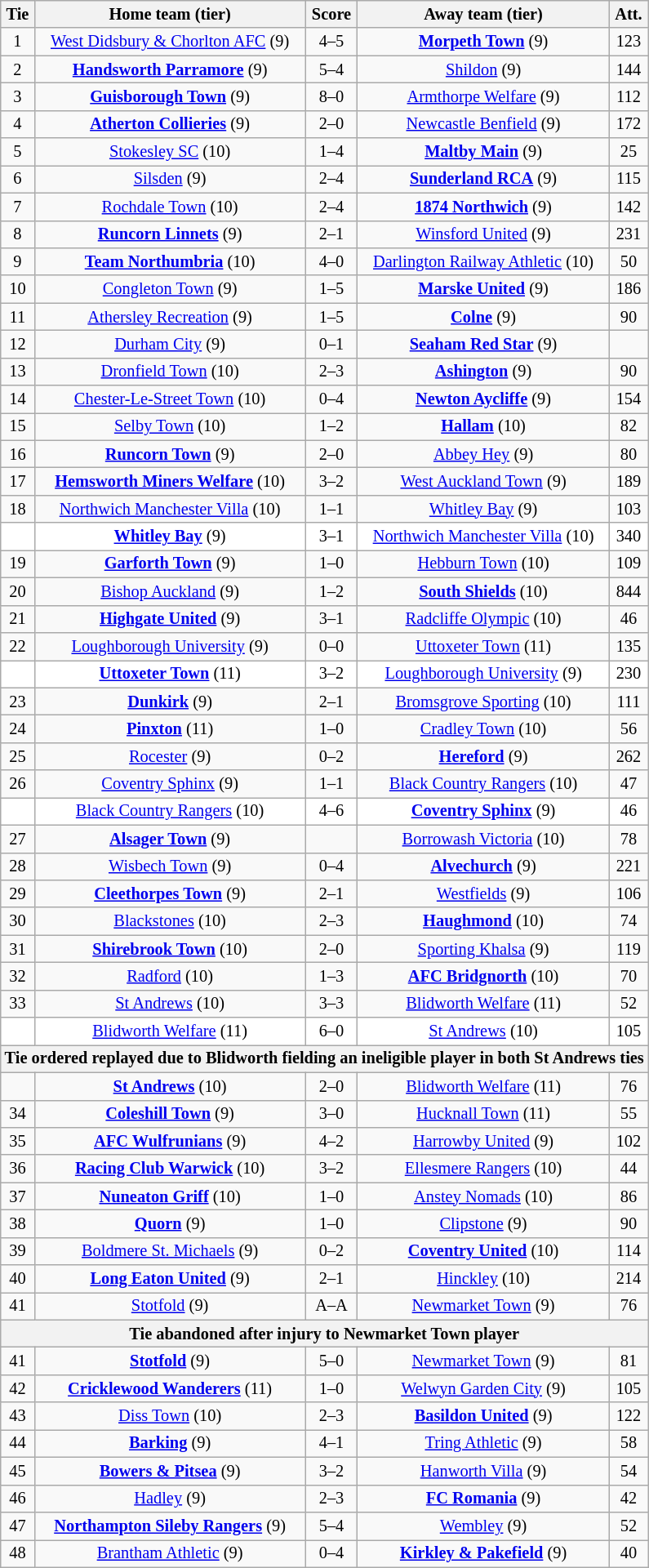<table class="wikitable" style="text-align: center; font-size:85%">
<tr>
<th>Tie</th>
<th>Home team (tier)</th>
<th>Score</th>
<th>Away team (tier)</th>
<th>Att.</th>
</tr>
<tr>
<td>1</td>
<td><a href='#'>West Didsbury & Chorlton AFC</a> (9)</td>
<td>4–5</td>
<td><strong><a href='#'>Morpeth Town</a></strong> (9)</td>
<td>123</td>
</tr>
<tr>
<td>2</td>
<td><strong><a href='#'>Handsworth Parramore</a></strong> (9)</td>
<td>5–4 </td>
<td><a href='#'>Shildon</a> (9)</td>
<td>144</td>
</tr>
<tr>
<td>3</td>
<td><strong><a href='#'>Guisborough Town</a></strong> (9)</td>
<td>8–0</td>
<td><a href='#'>Armthorpe Welfare</a> (9)</td>
<td>112</td>
</tr>
<tr>
<td>4</td>
<td><strong><a href='#'>Atherton Collieries</a></strong> (9)</td>
<td>2–0</td>
<td><a href='#'>Newcastle Benfield</a> (9)</td>
<td>172</td>
</tr>
<tr>
<td>5</td>
<td><a href='#'>Stokesley SC</a> (10)</td>
<td>1–4 </td>
<td><strong><a href='#'>Maltby Main</a></strong> (9)</td>
<td>25</td>
</tr>
<tr>
<td>6</td>
<td><a href='#'>Silsden</a> (9)</td>
<td>2–4</td>
<td><strong><a href='#'>Sunderland RCA</a></strong> (9)</td>
<td>115</td>
</tr>
<tr>
<td>7</td>
<td><a href='#'>Rochdale Town</a> (10)</td>
<td>2–4</td>
<td><strong><a href='#'>1874 Northwich</a></strong> (9)</td>
<td>142</td>
</tr>
<tr>
<td>8</td>
<td><strong><a href='#'>Runcorn Linnets</a></strong> (9)</td>
<td>2–1</td>
<td><a href='#'>Winsford United</a> (9)</td>
<td>231</td>
</tr>
<tr>
<td>9</td>
<td><strong><a href='#'>Team Northumbria</a></strong> (10)</td>
<td>4–0</td>
<td><a href='#'>Darlington Railway Athletic</a> (10)</td>
<td>50</td>
</tr>
<tr>
<td>10</td>
<td><a href='#'>Congleton Town</a> (9)</td>
<td>1–5</td>
<td><strong><a href='#'>Marske United</a></strong> (9)</td>
<td>186</td>
</tr>
<tr>
<td>11</td>
<td><a href='#'>Athersley Recreation</a> (9)</td>
<td>1–5</td>
<td><strong><a href='#'>Colne</a></strong> (9)</td>
<td>90</td>
</tr>
<tr>
<td>12</td>
<td><a href='#'>Durham City</a> (9)</td>
<td>0–1</td>
<td><strong><a href='#'>Seaham Red Star</a></strong> (9)</td>
<td></td>
</tr>
<tr>
<td>13</td>
<td><a href='#'>Dronfield Town</a> (10)</td>
<td>2–3 </td>
<td><strong><a href='#'>Ashington</a></strong> (9)</td>
<td>90</td>
</tr>
<tr>
<td>14</td>
<td><a href='#'>Chester-Le-Street Town</a> (10)</td>
<td>0–4</td>
<td><strong><a href='#'>Newton Aycliffe</a></strong> (9)</td>
<td>154</td>
</tr>
<tr>
<td>15</td>
<td><a href='#'>Selby Town</a> (10)</td>
<td>1–2</td>
<td><strong><a href='#'>Hallam</a></strong> (10)</td>
<td>82</td>
</tr>
<tr>
<td>16</td>
<td><strong><a href='#'>Runcorn Town</a></strong> (9)</td>
<td>2–0</td>
<td><a href='#'>Abbey Hey</a> (9)</td>
<td>80</td>
</tr>
<tr>
<td>17</td>
<td><strong><a href='#'>Hemsworth Miners Welfare</a></strong> (10)</td>
<td>3–2</td>
<td><a href='#'>West Auckland Town</a> (9)</td>
<td>189</td>
</tr>
<tr>
<td>18</td>
<td><a href='#'>Northwich Manchester Villa</a> (10)</td>
<td>1–1</td>
<td><a href='#'>Whitley Bay</a> (9)</td>
<td>103</td>
</tr>
<tr style="background:white;">
<td><em></em></td>
<td><strong><a href='#'>Whitley Bay</a></strong> (9)</td>
<td>3–1</td>
<td><a href='#'>Northwich Manchester Villa</a> (10)</td>
<td>340</td>
</tr>
<tr>
<td>19</td>
<td><strong><a href='#'>Garforth Town</a></strong> (9)</td>
<td>1–0</td>
<td><a href='#'>Hebburn Town</a> (10)</td>
<td>109</td>
</tr>
<tr>
<td>20</td>
<td><a href='#'>Bishop Auckland</a> (9)</td>
<td>1–2</td>
<td><strong><a href='#'>South Shields</a></strong> (10)</td>
<td>844</td>
</tr>
<tr>
<td>21</td>
<td><strong><a href='#'>Highgate United</a></strong> (9)</td>
<td>3–1</td>
<td><a href='#'>Radcliffe Olympic</a> (10)</td>
<td>46</td>
</tr>
<tr>
<td>22</td>
<td><a href='#'>Loughborough University</a> (9)</td>
<td>0–0</td>
<td><a href='#'>Uttoxeter Town</a> (11)</td>
<td>135</td>
</tr>
<tr style="background:white;">
<td><em></em></td>
<td><strong><a href='#'>Uttoxeter Town</a></strong> (11)</td>
<td>3–2</td>
<td><a href='#'>Loughborough University</a> (9)</td>
<td>230</td>
</tr>
<tr>
<td>23</td>
<td><strong><a href='#'>Dunkirk</a></strong> (9)</td>
<td>2–1</td>
<td><a href='#'>Bromsgrove Sporting</a> (10)</td>
<td>111</td>
</tr>
<tr>
<td>24</td>
<td><strong><a href='#'>Pinxton</a></strong> (11)</td>
<td>1–0</td>
<td><a href='#'>Cradley Town</a> (10)</td>
<td>56</td>
</tr>
<tr>
<td>25</td>
<td><a href='#'>Rocester</a> (9)</td>
<td>0–2</td>
<td><strong><a href='#'>Hereford</a></strong> (9)</td>
<td>262</td>
</tr>
<tr>
<td>26</td>
<td><a href='#'>Coventry Sphinx</a> (9)</td>
<td>1–1</td>
<td><a href='#'>Black Country Rangers</a> (10)</td>
<td>47</td>
</tr>
<tr style="background:white;">
<td><em></em></td>
<td><a href='#'>Black Country Rangers</a> (10)</td>
<td>4–6 </td>
<td><strong><a href='#'>Coventry Sphinx</a></strong> (9)</td>
<td>46</td>
</tr>
<tr>
<td>27</td>
<td><strong><a href='#'>Alsager Town</a></strong> (9)</td>
<td></td>
<td><a href='#'>Borrowash Victoria</a> (10)</td>
<td>78</td>
</tr>
<tr>
<td>28</td>
<td><a href='#'>Wisbech Town</a> (9)</td>
<td>0–4</td>
<td><strong><a href='#'>Alvechurch</a></strong> (9)</td>
<td>221</td>
</tr>
<tr>
<td>29</td>
<td><strong><a href='#'>Cleethorpes Town</a></strong> (9)</td>
<td>2–1</td>
<td><a href='#'>Westfields</a> (9)</td>
<td>106</td>
</tr>
<tr>
<td>30</td>
<td><a href='#'>Blackstones</a> (10)</td>
<td>2–3 </td>
<td><strong><a href='#'>Haughmond</a></strong> (10)</td>
<td>74</td>
</tr>
<tr>
<td>31</td>
<td><strong><a href='#'>Shirebrook Town</a></strong> (10)</td>
<td>2–0</td>
<td><a href='#'>Sporting Khalsa</a> (9)</td>
<td>119</td>
</tr>
<tr>
<td>32</td>
<td><a href='#'>Radford</a> (10)</td>
<td>1–3</td>
<td><strong><a href='#'>AFC Bridgnorth</a></strong> (10)</td>
<td>70</td>
</tr>
<tr>
<td>33</td>
<td><a href='#'>St Andrews</a> (10)</td>
<td>3–3</td>
<td><a href='#'>Blidworth Welfare</a> (11)</td>
<td>52</td>
</tr>
<tr style="background:white;">
<td><em></em></td>
<td><a href='#'>Blidworth Welfare</a> (11)</td>
<td>6–0</td>
<td><a href='#'>St Andrews</a> (10)</td>
<td>105</td>
</tr>
<tr>
<th colspan="5">Tie ordered replayed due to Blidworth fielding an ineligible player in both St Andrews ties</th>
</tr>
<tr>
<td><em></em></td>
<td><strong><a href='#'>St Andrews</a></strong> (10)</td>
<td>2–0 </td>
<td><a href='#'>Blidworth Welfare</a> (11)</td>
<td>76</td>
</tr>
<tr>
<td>34</td>
<td><strong><a href='#'>Coleshill Town</a></strong> (9)</td>
<td>3–0</td>
<td><a href='#'>Hucknall Town</a> (11)</td>
<td>55</td>
</tr>
<tr>
<td>35</td>
<td><strong><a href='#'>AFC Wulfrunians</a></strong> (9)</td>
<td>4–2 </td>
<td><a href='#'>Harrowby United</a> (9)</td>
<td>102</td>
</tr>
<tr>
<td>36</td>
<td><strong><a href='#'>Racing Club Warwick</a></strong> (10)</td>
<td>3–2</td>
<td><a href='#'>Ellesmere Rangers</a> (10)</td>
<td>44</td>
</tr>
<tr>
<td>37</td>
<td><strong><a href='#'>Nuneaton Griff</a></strong> (10)</td>
<td>1–0</td>
<td><a href='#'>Anstey Nomads</a> (10)</td>
<td>86</td>
</tr>
<tr>
<td>38</td>
<td><strong><a href='#'>Quorn</a></strong> (9)</td>
<td>1–0</td>
<td><a href='#'>Clipstone</a> (9)</td>
<td>90</td>
</tr>
<tr>
<td>39</td>
<td><a href='#'>Boldmere St. Michaels</a> (9)</td>
<td>0–2</td>
<td><strong><a href='#'>Coventry United</a></strong> (10)</td>
<td>114</td>
</tr>
<tr>
<td>40</td>
<td><strong><a href='#'>Long Eaton United</a></strong> (9)</td>
<td>2–1 </td>
<td><a href='#'>Hinckley</a> (10)</td>
<td>214</td>
</tr>
<tr>
<td>41</td>
<td><a href='#'>Stotfold</a> (9)</td>
<td>A–A</td>
<td><a href='#'>Newmarket Town</a> (9)</td>
<td>76</td>
</tr>
<tr>
<th colspan="5">Tie abandoned after injury to Newmarket Town player</th>
</tr>
<tr>
<td>41</td>
<td><strong><a href='#'>Stotfold</a></strong> (9)</td>
<td>5–0</td>
<td><a href='#'>Newmarket Town</a> (9)</td>
<td>81</td>
</tr>
<tr>
<td>42</td>
<td><strong><a href='#'>Cricklewood Wanderers</a></strong> (11)</td>
<td>1–0</td>
<td><a href='#'>Welwyn Garden City</a> (9)</td>
<td>105</td>
</tr>
<tr>
<td>43</td>
<td><a href='#'>Diss Town</a> (10)</td>
<td>2–3</td>
<td><strong><a href='#'>Basildon United</a></strong> (9)</td>
<td>122</td>
</tr>
<tr>
<td>44</td>
<td><strong><a href='#'>Barking</a></strong> (9)</td>
<td>4–1</td>
<td><a href='#'>Tring Athletic</a> (9)</td>
<td>58</td>
</tr>
<tr>
<td>45</td>
<td><strong><a href='#'>Bowers & Pitsea</a></strong> (9)</td>
<td>3–2</td>
<td><a href='#'>Hanworth Villa</a> (9)</td>
<td>54</td>
</tr>
<tr>
<td>46</td>
<td><a href='#'>Hadley</a> (9)</td>
<td>2–3</td>
<td><strong><a href='#'>FC Romania</a></strong> (9)</td>
<td>42</td>
</tr>
<tr>
<td>47</td>
<td><strong><a href='#'>Northampton Sileby Rangers</a></strong> (9)</td>
<td>5–4</td>
<td><a href='#'>Wembley</a> (9)</td>
<td>52</td>
</tr>
<tr>
<td>48</td>
<td><a href='#'>Brantham Athletic</a> (9)</td>
<td>0–4</td>
<td><strong><a href='#'>Kirkley & Pakefield</a></strong> (9)</td>
<td>40</td>
</tr>
</table>
